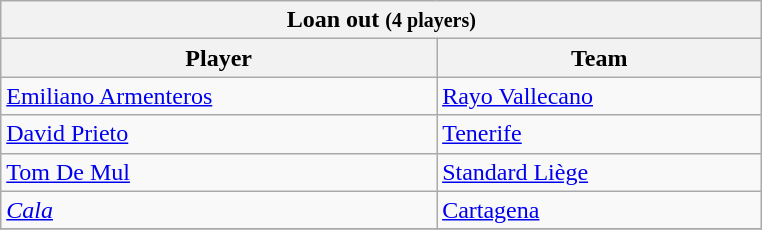<table class="wikitable collapsible collapsed">
<tr>
<th colspan="2" width="500"> <strong>Loan out</strong> <small>(4 players)</small></th>
</tr>
<tr>
<th>Player</th>
<th>Team</th>
</tr>
<tr>
<td> <a href='#'>Emiliano Armenteros</a></td>
<td> <a href='#'>Rayo Vallecano</a></td>
</tr>
<tr>
<td> <a href='#'>David Prieto</a></td>
<td> <a href='#'>Tenerife</a></td>
</tr>
<tr>
<td> <a href='#'>Tom De Mul</a></td>
<td> <a href='#'>Standard Liège</a></td>
</tr>
<tr>
<td> <em><a href='#'>Cala</a></em></td>
<td> <a href='#'>Cartagena</a></td>
</tr>
<tr>
</tr>
</table>
